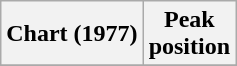<table class="wikitable sortable">
<tr>
<th align="left">Chart (1977)</th>
<th align="center">Peak<br>position</th>
</tr>
<tr>
</tr>
</table>
